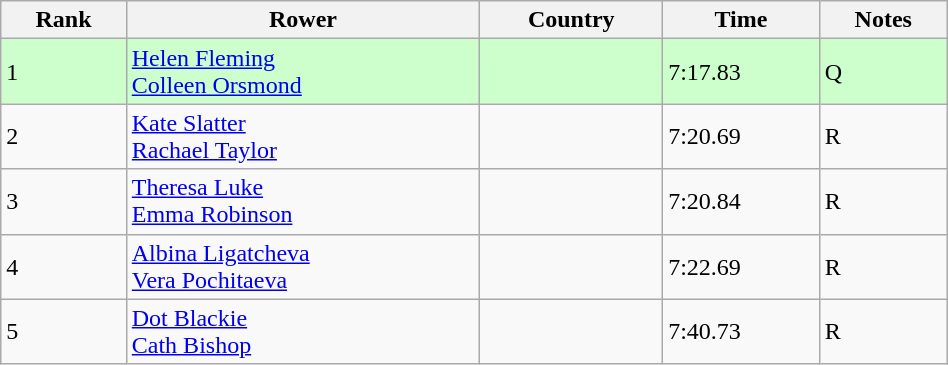<table class="wikitable sortable" width=50%>
<tr>
<th>Rank</th>
<th>Rower</th>
<th>Country</th>
<th>Time</th>
<th>Notes</th>
</tr>
<tr bgcolor=ccffcc>
<td>1</td>
<td><a href='#'>Helen Fleming</a><br><a href='#'>Colleen Orsmond</a></td>
<td></td>
<td>7:17.83</td>
<td>Q</td>
</tr>
<tr>
<td>2</td>
<td><a href='#'>Kate Slatter</a><br><a href='#'>Rachael Taylor</a></td>
<td></td>
<td>7:20.69</td>
<td>R</td>
</tr>
<tr>
<td>3</td>
<td><a href='#'>Theresa Luke</a><br><a href='#'>Emma Robinson</a></td>
<td></td>
<td>7:20.84</td>
<td>R</td>
</tr>
<tr>
<td>4</td>
<td><a href='#'>Albina Ligatcheva</a><br><a href='#'>Vera Pochitaeva</a></td>
<td></td>
<td>7:22.69</td>
<td>R</td>
</tr>
<tr>
<td>5</td>
<td><a href='#'>Dot Blackie</a><br><a href='#'>Cath Bishop</a></td>
<td></td>
<td>7:40.73</td>
<td>R</td>
</tr>
</table>
